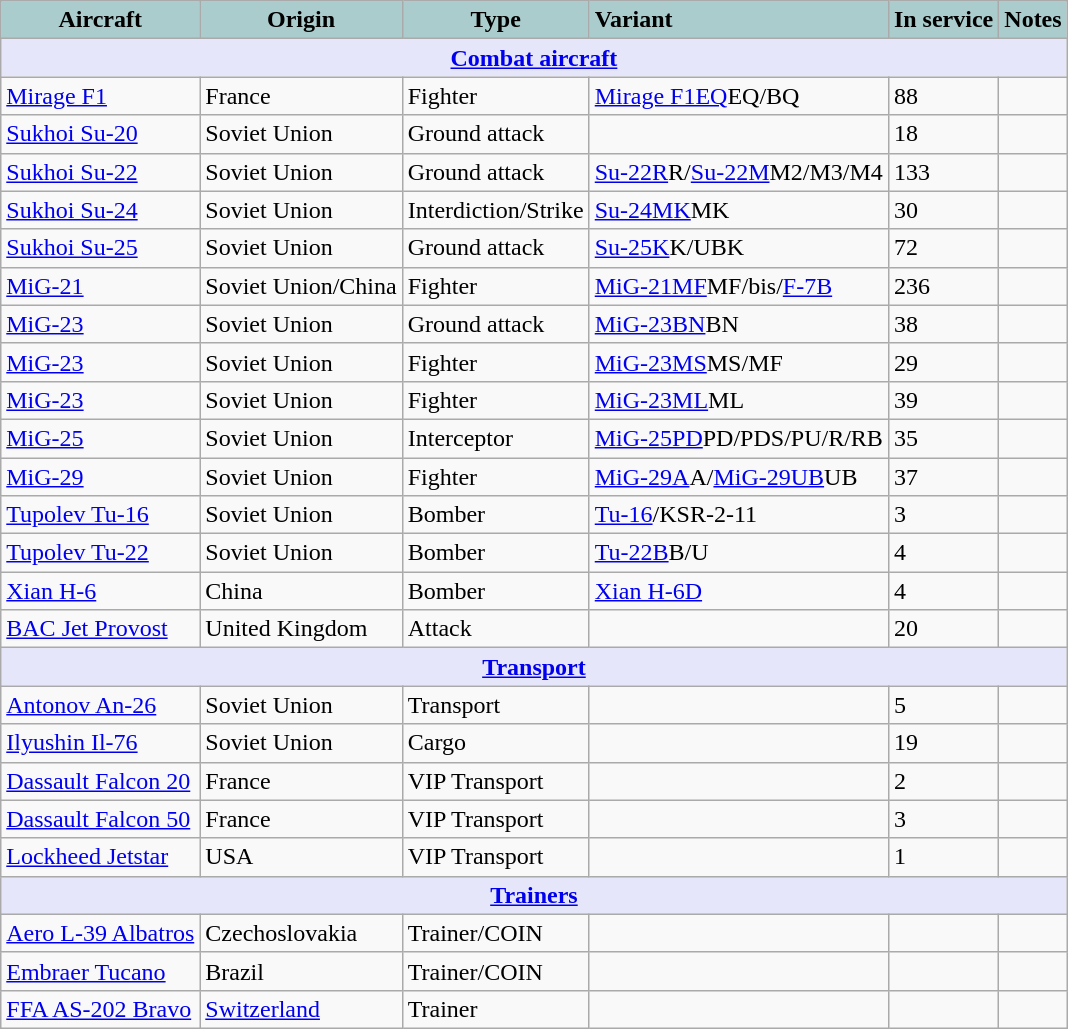<table class="wikitable">
<tr>
<th style="text-align:center; background:#acc;">Aircraft</th>
<th style="text-align: center; background:#acc;">Origin</th>
<th style="text-align:l center; background:#acc;">Type</th>
<th style="text-align:left; background:#acc;">Variant</th>
<th style="text-align:center; background:#acc;">In service</th>
<th style="text-align: center; background:#acc;">Notes</th>
</tr>
<tr>
<th colspan="7" style="align: center; background: lavender;"><a href='#'>Combat aircraft</a></th>
</tr>
<tr>
<td><a href='#'>Mirage F1</a></td>
<td>France</td>
<td>Fighter</td>
<td><a href='#'>Mirage F1EQ</a>EQ/BQ</td>
<td>88</td>
<td></td>
</tr>
<tr>
<td><a href='#'>Sukhoi Su-20</a></td>
<td>Soviet Union</td>
<td>Ground attack</td>
<td></td>
<td>18</td>
<td></td>
</tr>
<tr>
<td><a href='#'>Sukhoi Su-22</a></td>
<td>Soviet Union</td>
<td>Ground attack</td>
<td><a href='#'>Su-22R</a>R/<a href='#'>Su-22M</a>M2/M3/M4</td>
<td>133</td>
<td></td>
</tr>
<tr>
<td><a href='#'>Sukhoi Su-24</a></td>
<td>Soviet Union</td>
<td>Interdiction/Strike</td>
<td><a href='#'>Su-24MK</a>MK</td>
<td>30</td>
<td></td>
</tr>
<tr>
<td><a href='#'>Sukhoi Su-25</a></td>
<td>Soviet Union</td>
<td>Ground attack</td>
<td><a href='#'>Su-25K</a>K/UBK</td>
<td>72</td>
<td></td>
</tr>
<tr>
<td><a href='#'>MiG-21</a></td>
<td>Soviet Union/China</td>
<td>Fighter</td>
<td><a href='#'>MiG-21MF</a>MF/bis/<a href='#'>F-7B</a></td>
<td>236</td>
<td></td>
</tr>
<tr>
<td><a href='#'>MiG-23</a></td>
<td>Soviet Union</td>
<td>Ground attack</td>
<td><a href='#'>MiG-23BN</a>BN</td>
<td>38</td>
<td></td>
</tr>
<tr>
<td><a href='#'>MiG-23</a></td>
<td>Soviet Union</td>
<td>Fighter</td>
<td><a href='#'>MiG-23MS</a>MS/MF</td>
<td>29</td>
<td></td>
</tr>
<tr>
<td><a href='#'>MiG-23</a></td>
<td>Soviet Union</td>
<td>Fighter</td>
<td><a href='#'>MiG-23ML</a>ML</td>
<td>39</td>
<td></td>
</tr>
<tr>
<td><a href='#'>MiG-25</a></td>
<td>Soviet Union</td>
<td>Interceptor</td>
<td><a href='#'>MiG-25PD</a>PD/PDS/PU/R/RB</td>
<td>35</td>
<td></td>
</tr>
<tr>
<td><a href='#'>MiG-29</a></td>
<td>Soviet Union</td>
<td>Fighter</td>
<td><a href='#'>MiG-29A</a>A/<a href='#'>MiG-29UB</a>UB</td>
<td>37</td>
<td></td>
</tr>
<tr>
<td><a href='#'>Tupolev Tu-16</a></td>
<td>Soviet Union</td>
<td>Bomber</td>
<td><a href='#'>Tu-16</a>/KSR-2-11</td>
<td>3</td>
<td></td>
</tr>
<tr>
<td><a href='#'>Tupolev Tu-22</a></td>
<td>Soviet Union</td>
<td>Bomber</td>
<td><a href='#'>Tu-22B</a>B/U</td>
<td>4</td>
<td></td>
</tr>
<tr>
<td><a href='#'>Xian H-6</a></td>
<td>China</td>
<td>Bomber</td>
<td><a href='#'>Xian H-6D</a></td>
<td>4</td>
<td></td>
</tr>
<tr>
<td><a href='#'>BAC Jet Provost</a></td>
<td>United Kingdom</td>
<td>Attack</td>
<td></td>
<td>20</td>
<td></td>
</tr>
<tr>
<th colspan="7" style="align: center; background: lavender;"><a href='#'>Transport</a></th>
</tr>
<tr>
<td><a href='#'>Antonov An-26</a></td>
<td>Soviet Union</td>
<td>Transport</td>
<td></td>
<td>5</td>
<td></td>
</tr>
<tr>
<td><a href='#'>Ilyushin Il-76</a></td>
<td>Soviet Union</td>
<td>Cargo</td>
<td></td>
<td>19</td>
<td></td>
</tr>
<tr>
<td><a href='#'>Dassault Falcon 20</a></td>
<td>France</td>
<td>VIP Transport</td>
<td></td>
<td>2</td>
<td></td>
</tr>
<tr>
<td><a href='#'>Dassault Falcon 50</a></td>
<td>France</td>
<td>VIP Transport</td>
<td></td>
<td>3</td>
<td></td>
</tr>
<tr>
<td><a href='#'>Lockheed Jetstar</a></td>
<td>USA</td>
<td>VIP Transport</td>
<td></td>
<td>1</td>
<td></td>
</tr>
<tr>
<th colspan="7" style="align: center; background: lavender;"><a href='#'>Trainers</a></th>
</tr>
<tr>
<td><a href='#'>Aero L-39 Albatros</a></td>
<td>Czechoslovakia</td>
<td>Trainer/COIN</td>
<td></td>
<td></td>
<td></td>
</tr>
<tr>
<td><a href='#'>Embraer Tucano</a></td>
<td>Brazil</td>
<td>Trainer/COIN</td>
<td></td>
<td></td>
<td></td>
</tr>
<tr>
<td><a href='#'>FFA AS-202 Bravo</a></td>
<td><a href='#'>Switzerland</a></td>
<td>Trainer</td>
<td></td>
<td></td>
<td></td>
</tr>
</table>
